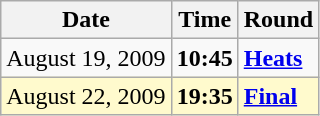<table class="wikitable">
<tr>
<th>Date</th>
<th>Time</th>
<th>Round</th>
</tr>
<tr>
<td>August 19, 2009</td>
<td><strong>10:45</strong></td>
<td><strong><a href='#'>Heats</a></strong></td>
</tr>
<tr style=background:lemonchiffon>
<td>August 22, 2009</td>
<td><strong>19:35</strong></td>
<td><strong><a href='#'>Final</a></strong></td>
</tr>
</table>
